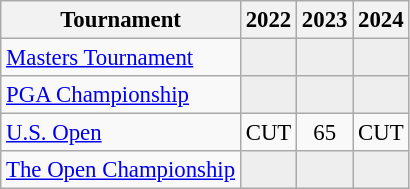<table class="wikitable" style="font-size:95%;text-align:center;">
<tr>
<th>Tournament</th>
<th>2022</th>
<th>2023</th>
<th>2024</th>
</tr>
<tr>
<td align=left><a href='#'>Masters Tournament</a></td>
<td style="background:#eeeeee;"></td>
<td style="background:#eeeeee;"></td>
<td style="background:#eeeeee;"></td>
</tr>
<tr>
<td align=left><a href='#'>PGA Championship</a></td>
<td style="background:#eeeeee;"></td>
<td style="background:#eeeeee;"></td>
<td style="background:#eeeeee;"></td>
</tr>
<tr>
<td align=left><a href='#'>U.S. Open</a></td>
<td>CUT</td>
<td>65</td>
<td>CUT</td>
</tr>
<tr>
<td align=left><a href='#'>The Open Championship</a></td>
<td style="background:#eeeeee;"></td>
<td style="background:#eeeeee;"></td>
<td style="background:#eeeeee;"></td>
</tr>
</table>
